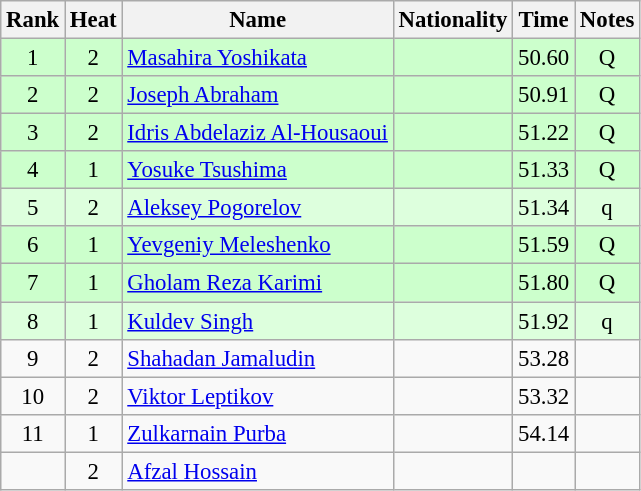<table class="wikitable sortable" style="text-align:center; font-size:95%">
<tr>
<th>Rank</th>
<th>Heat</th>
<th>Name</th>
<th>Nationality</th>
<th>Time</th>
<th>Notes</th>
</tr>
<tr bgcolor=ccffcc>
<td>1</td>
<td>2</td>
<td align=left><a href='#'>Masahira Yoshikata</a></td>
<td align=left></td>
<td>50.60</td>
<td>Q</td>
</tr>
<tr bgcolor=ccffcc>
<td>2</td>
<td>2</td>
<td align=left><a href='#'>Joseph Abraham</a></td>
<td align=left></td>
<td>50.91</td>
<td>Q</td>
</tr>
<tr bgcolor=ccffcc>
<td>3</td>
<td>2</td>
<td align=left><a href='#'>Idris Abdelaziz Al-Housaoui</a></td>
<td align=left></td>
<td>51.22</td>
<td>Q</td>
</tr>
<tr bgcolor=ccffcc>
<td>4</td>
<td>1</td>
<td align=left><a href='#'>Yosuke Tsushima</a></td>
<td align=left></td>
<td>51.33</td>
<td>Q</td>
</tr>
<tr bgcolor=ddffdd>
<td>5</td>
<td>2</td>
<td align=left><a href='#'>Aleksey Pogorelov</a></td>
<td align=left></td>
<td>51.34</td>
<td>q</td>
</tr>
<tr bgcolor=ccffcc>
<td>6</td>
<td>1</td>
<td align=left><a href='#'>Yevgeniy Meleshenko</a></td>
<td align=left></td>
<td>51.59</td>
<td>Q</td>
</tr>
<tr bgcolor=ccffcc>
<td>7</td>
<td>1</td>
<td align=left><a href='#'>Gholam Reza Karimi</a></td>
<td align=left></td>
<td>51.80</td>
<td>Q</td>
</tr>
<tr bgcolor=ddffdd>
<td>8</td>
<td>1</td>
<td align=left><a href='#'>Kuldev Singh</a></td>
<td align=left></td>
<td>51.92</td>
<td>q</td>
</tr>
<tr>
<td>9</td>
<td>2</td>
<td align=left><a href='#'>Shahadan Jamaludin</a></td>
<td align=left></td>
<td>53.28</td>
<td></td>
</tr>
<tr>
<td>10</td>
<td>2</td>
<td align=left><a href='#'>Viktor Leptikov</a></td>
<td align=left></td>
<td>53.32</td>
<td></td>
</tr>
<tr>
<td>11</td>
<td>1</td>
<td align=left><a href='#'>Zulkarnain Purba</a></td>
<td align=left></td>
<td>54.14</td>
<td></td>
</tr>
<tr>
<td></td>
<td>2</td>
<td align=left><a href='#'>Afzal Hossain</a></td>
<td align=left></td>
<td></td>
<td></td>
</tr>
</table>
